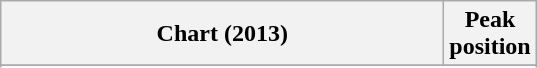<table class="wikitable plainrowheaders sortable" style="text-align:center;">
<tr>
<th style="width:18em;">Chart (2013)</th>
<th>Peak<br>position</th>
</tr>
<tr>
</tr>
<tr>
</tr>
<tr>
</tr>
<tr>
</tr>
</table>
